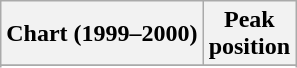<table class="wikitable sortable">
<tr>
<th>Chart (1999–2000)</th>
<th>Peak<br>position</th>
</tr>
<tr>
</tr>
<tr>
</tr>
</table>
